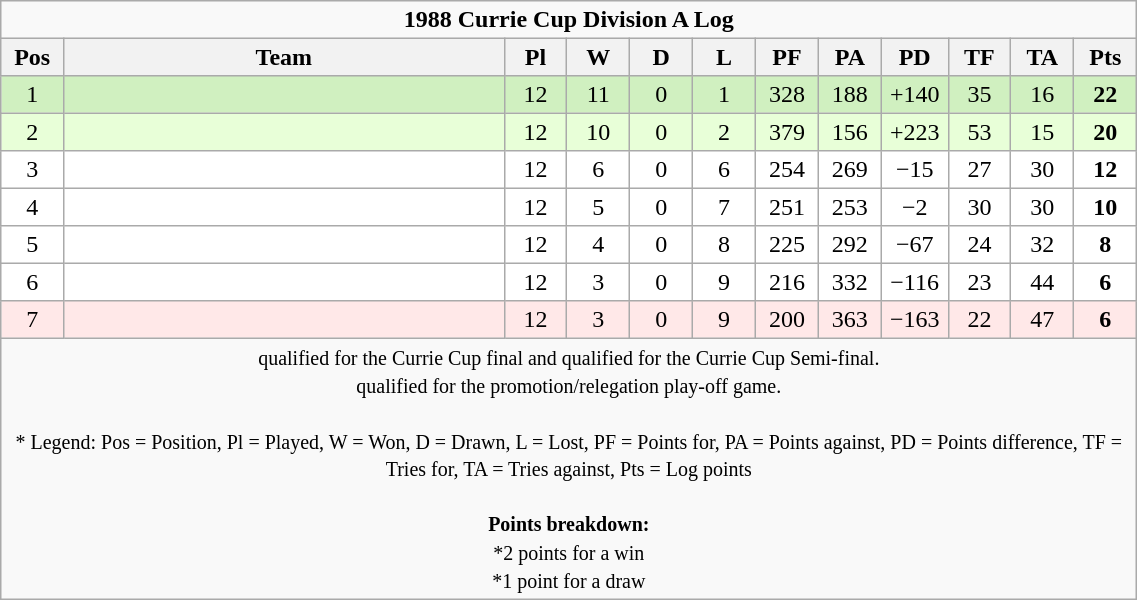<table class="wikitable" style="text-align:center; line-height:110%; font-size:100%; width:60%;">
<tr>
<td colspan="12" cellpadding="0" cellspacing="0"><strong>1988 Currie Cup Division A Log</strong></td>
</tr>
<tr>
<th style="width:5%;">Pos</th>
<th style="width:35%;">Team</th>
<th style="width:5%;">Pl</th>
<th style="width:5%;">W</th>
<th style="width:5%;">D</th>
<th style="width:5%;">L</th>
<th style="width:5%;">PF</th>
<th style="width:5%;">PA</th>
<th style="width:5%;">PD</th>
<th style="width:5%;">TF</th>
<th style="width:5%;">TA</th>
<th style="width:5%;">Pts<br></th>
</tr>
<tr bgcolor=#D0F0C0 align=center>
<td>1</td>
<td align=left></td>
<td>12</td>
<td>11</td>
<td>0</td>
<td>1</td>
<td>328</td>
<td>188</td>
<td>+140</td>
<td>35</td>
<td>16</td>
<td><strong>22</strong></td>
</tr>
<tr bgcolor=#E8FFD8 align=center>
<td>2</td>
<td align=left></td>
<td>12</td>
<td>10</td>
<td>0</td>
<td>2</td>
<td>379</td>
<td>156</td>
<td>+223</td>
<td>53</td>
<td>15</td>
<td><strong>20</strong></td>
</tr>
<tr bgcolor=#FFFFFF align=center>
<td>3</td>
<td align=left></td>
<td>12</td>
<td>6</td>
<td>0</td>
<td>6</td>
<td>254</td>
<td>269</td>
<td>−15</td>
<td>27</td>
<td>30</td>
<td><strong>12</strong></td>
</tr>
<tr bgcolor=#FFFFFF align=center>
<td>4</td>
<td align=left></td>
<td>12</td>
<td>5</td>
<td>0</td>
<td>7</td>
<td>251</td>
<td>253</td>
<td>−2</td>
<td>30</td>
<td>30</td>
<td><strong>10</strong></td>
</tr>
<tr bgcolor=#FFFFFF align=center>
<td>5</td>
<td align=left></td>
<td>12</td>
<td>4</td>
<td>0</td>
<td>8</td>
<td>225</td>
<td>292</td>
<td>−67</td>
<td>24</td>
<td>32</td>
<td><strong>8</strong></td>
</tr>
<tr bgcolor=#FFFFFF align=center>
<td>6</td>
<td align=left></td>
<td>12</td>
<td>3</td>
<td>0</td>
<td>9</td>
<td>216</td>
<td>332</td>
<td>−116</td>
<td>23</td>
<td>44</td>
<td><strong>6</strong></td>
</tr>
<tr bgcolor=#FFE8E8 align=center>
<td>7</td>
<td align=left></td>
<td>12</td>
<td>3</td>
<td>0</td>
<td>9</td>
<td>200</td>
<td>363</td>
<td>−163</td>
<td>22</td>
<td>47</td>
<td><strong>6</strong></td>
</tr>
<tr>
<td colspan="12" style="border:0px"><small> qualified for the Currie Cup final and  qualified for the Currie Cup Semi-final.<br> qualified for the promotion/relegation play-off game.<br><br>* Legend: Pos = Position, Pl = Played, W = Won, D = Drawn, L = Lost, PF = Points for, PA = Points against, PD = Points difference, TF = Tries for, TA = Tries against, Pts = Log points<br><br><strong>Points breakdown:</strong><br>*2 points for a win<br>*1 point for a draw</small></td>
</tr>
</table>
